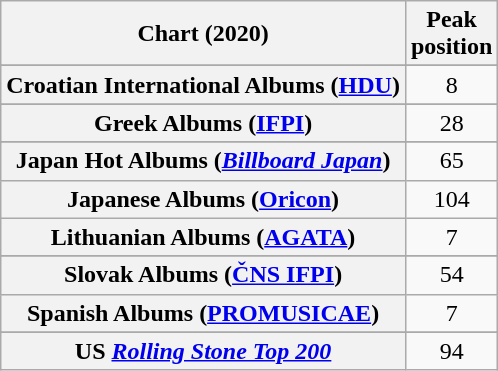<table class="wikitable sortable plainrowheaders" style="text-align:center">
<tr>
<th scope="col">Chart (2020)</th>
<th scope="col">Peak<br>position</th>
</tr>
<tr>
</tr>
<tr>
</tr>
<tr>
</tr>
<tr>
</tr>
<tr>
</tr>
<tr>
<th scope="row">Croatian International Albums (<a href='#'>HDU</a>)</th>
<td>8</td>
</tr>
<tr>
</tr>
<tr>
</tr>
<tr>
</tr>
<tr>
</tr>
<tr>
<th scope="row">Greek Albums (<a href='#'>IFPI</a>)</th>
<td>28</td>
</tr>
<tr>
</tr>
<tr>
</tr>
<tr>
<th scope="row">Japan Hot Albums (<em><a href='#'>Billboard Japan</a></em>)</th>
<td>65</td>
</tr>
<tr>
<th scope="row">Japanese Albums (<a href='#'>Oricon</a>)</th>
<td>104</td>
</tr>
<tr>
<th scope="row">Lithuanian Albums (<a href='#'>AGATA</a>)</th>
<td>7</td>
</tr>
<tr>
</tr>
<tr>
</tr>
<tr>
</tr>
<tr>
</tr>
<tr>
</tr>
<tr>
<th scope="row">Slovak Albums (<a href='#'>ČNS IFPI</a>)</th>
<td>54</td>
</tr>
<tr>
<th scope="row">Spanish Albums (<a href='#'>PROMUSICAE</a>)</th>
<td>7</td>
</tr>
<tr>
</tr>
<tr>
</tr>
<tr>
</tr>
<tr>
</tr>
<tr>
<th scope="row">US <em><a href='#'>Rolling Stone Top 200</a></em></th>
<td>94</td>
</tr>
</table>
